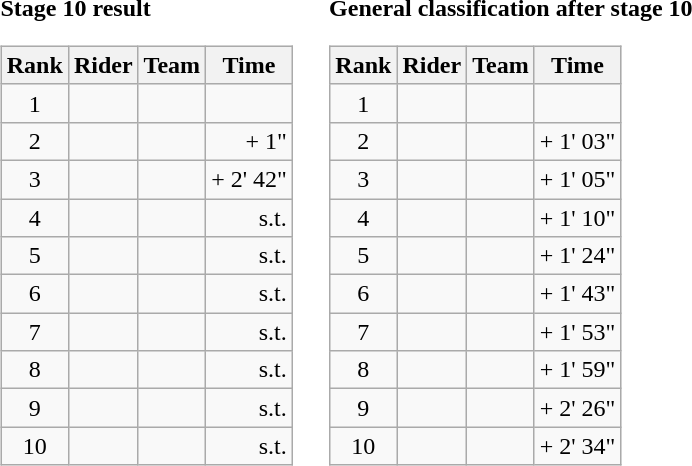<table>
<tr>
<td><strong>Stage 10 result</strong><br><table class="wikitable">
<tr>
<th scope="col">Rank</th>
<th scope="col">Rider</th>
<th scope="col">Team</th>
<th scope="col">Time</th>
</tr>
<tr>
<td style="text-align:center;">1</td>
<td></td>
<td></td>
<td style="text-align:right;"></td>
</tr>
<tr>
<td style="text-align:center;">2</td>
<td></td>
<td></td>
<td style="text-align:right;">+ 1"</td>
</tr>
<tr>
<td style="text-align:center;">3</td>
<td></td>
<td></td>
<td style="text-align:right;">+ 2' 42"</td>
</tr>
<tr>
<td style="text-align:center;">4</td>
<td></td>
<td></td>
<td style="text-align:right;">s.t.</td>
</tr>
<tr>
<td style="text-align:center;">5</td>
<td></td>
<td></td>
<td style="text-align:right;">s.t.</td>
</tr>
<tr>
<td style="text-align:center;">6</td>
<td></td>
<td></td>
<td style="text-align:right;">s.t.</td>
</tr>
<tr>
<td style="text-align:center;">7</td>
<td></td>
<td></td>
<td style="text-align:right;">s.t.</td>
</tr>
<tr>
<td style="text-align:center;">8</td>
<td></td>
<td></td>
<td style="text-align:right;">s.t.</td>
</tr>
<tr>
<td style="text-align:center;">9</td>
<td></td>
<td></td>
<td style="text-align:right;">s.t.</td>
</tr>
<tr>
<td style="text-align:center;">10</td>
<td></td>
<td></td>
<td style="text-align:right;">s.t.</td>
</tr>
</table>
</td>
<td></td>
<td><strong>General classification after stage 10</strong><br><table class="wikitable">
<tr>
<th scope="col">Rank</th>
<th scope="col">Rider</th>
<th scope="col">Team</th>
<th scope="col">Time</th>
</tr>
<tr>
<td style="text-align:center;">1</td>
<td> </td>
<td></td>
<td style="text-align:right;"></td>
</tr>
<tr>
<td style="text-align:center;">2</td>
<td></td>
<td></td>
<td style="text-align:right;">+ 1' 03"</td>
</tr>
<tr>
<td style="text-align:center;">3</td>
<td></td>
<td></td>
<td style="text-align:right;">+ 1' 05"</td>
</tr>
<tr>
<td style="text-align:center;">4</td>
<td></td>
<td></td>
<td style="text-align:right;">+ 1' 10"</td>
</tr>
<tr>
<td style="text-align:center;">5</td>
<td></td>
<td></td>
<td style="text-align:right;">+ 1' 24"</td>
</tr>
<tr>
<td style="text-align:center;">6</td>
<td></td>
<td></td>
<td style="text-align:right;">+ 1' 43"</td>
</tr>
<tr>
<td style="text-align:center;">7</td>
<td></td>
<td></td>
<td style="text-align:right;">+ 1' 53"</td>
</tr>
<tr>
<td style="text-align:center;">8</td>
<td></td>
<td></td>
<td style="text-align:right;">+ 1' 59"</td>
</tr>
<tr>
<td style="text-align:center;">9</td>
<td></td>
<td></td>
<td style="text-align:right;">+ 2' 26"</td>
</tr>
<tr>
<td style="text-align:center;">10</td>
<td></td>
<td></td>
<td style="text-align:right;">+ 2' 34"</td>
</tr>
</table>
</td>
</tr>
</table>
